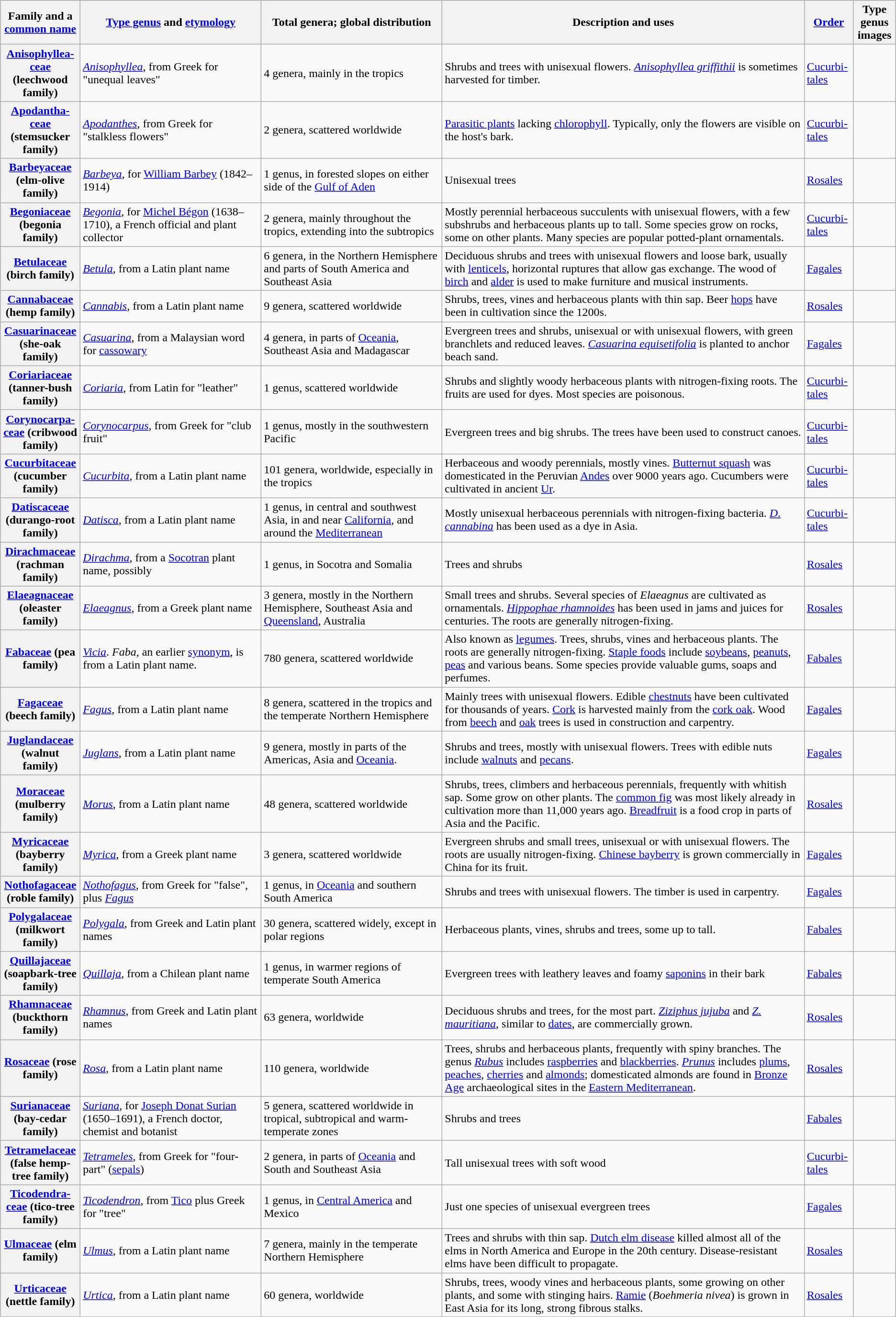<table class="sortable wikitable plainrowheaders">
<tr>
<th scope="col" width="1%">Family and a <a href='#'>common name</a></th>
<th scope="col" width="15%"><a href='#'>Type genus</a> and <a href='#'>etymology</a></th>
<th scope="col" width="15%">Total genera; global distribution</th>
<th scope="col" class=unsortable width="30%" style="min-width:160px;">Description and uses</th>
<th scope="col" width="1%"><a href='#'>Order</a></th>
<th scope="col" class=unsortable width="1%">Type genus images</th>
</tr>
<tr>
<th scope="row"><a href='#'>Anisophyllea­ceae</a> (leechwood family)</th>
<td><em><a href='#'>Anisophyllea</a></em>, from Greek for "unequal leaves"</td>
<td>4 genera, mainly in the tropics</td>
<td>Shrubs and trees with unisexual flowers. <em><a href='#'>Anisophyllea griffithii</a></em> is sometimes harvested for timber.</td>
<td><a href='#'>Cucurbi­tales</a></td>
<td></td>
</tr>
<tr>
<th scope="row"><a href='#'>Apodantha­ceae</a> (stemsucker family)</th>
<td><em><a href='#'>Apodanthes</a></em>, from Greek for "stalkless flowers"</td>
<td>2 genera, scattered worldwide</td>
<td><a href='#'>Parasitic plants</a> lacking <a href='#'>chlorophyll</a>. Typically, only the flowers are visible on the host's bark.</td>
<td><a href='#'>Cucurbi­tales</a></td>
<td></td>
</tr>
<tr>
<th scope="row"><a href='#'>Barbeyaceae</a> (elm-olive family)</th>
<td><em><a href='#'>Barbeya</a></em>, for <a href='#'>William Barbey</a> (1842–1914)</td>
<td>1 genus, in forested slopes on either side of the <a href='#'>Gulf of Aden</a></td>
<td>Unisexual trees</td>
<td><a href='#'>Rosales</a></td>
<td></td>
</tr>
<tr>
<th scope="row"><a href='#'>Begoniaceae</a> (begonia family)</th>
<td><em><a href='#'>Begonia</a></em>, for <a href='#'>Michel Bégon</a> (1638–1710), a French official and plant collector</td>
<td>2 genera, mainly throughout the tropics, extending into the subtropics</td>
<td>Mostly perennial herbaceous succulents with unisexual flowers, with a few subshrubs and herbaceous plants up to  tall. Some species grow on rocks, some on other plants. Many species are popular potted-plant ornamentals.</td>
<td><a href='#'>Cucurbi­tales</a></td>
<td></td>
</tr>
<tr>
<th scope="row"><a href='#'>Betulaceae</a> (birch family)</th>
<td><em><a href='#'>Betula</a></em>, from a Latin plant name</td>
<td>6 genera, in the Northern Hemisphere and parts of South America and Southeast Asia</td>
<td>Deciduous shrubs and trees with unisexual flowers and loose bark, usually with <a href='#'>lenticels</a>, horizontal ruptures that allow gas exchange. The wood of <a href='#'>birch</a> and <a href='#'>alder</a> is used to make furniture and musical instruments.</td>
<td><a href='#'>Fagales</a></td>
<td></td>
</tr>
<tr>
<th scope="row"><a href='#'>Cannabaceae</a> (hemp family)</th>
<td><em><a href='#'>Cannabis</a></em>, from a Latin plant name</td>
<td>9 genera, scattered worldwide</td>
<td>Shrubs, trees, vines and herbaceous plants with thin sap. Beer <a href='#'>hops</a> have been in cultivation since the 1200s.</td>
<td><a href='#'>Rosales</a></td>
<td></td>
</tr>
<tr>
<th scope="row"><a href='#'>Casuarina­ceae</a> (she-oak family)</th>
<td><em><a href='#'>Casuarina</a></em>, from a Malaysian word for <a href='#'>cassowary</a></td>
<td>4 genera, in parts of <a href='#'>Oceania</a>, Southeast Asia and Madagascar</td>
<td>Evergreen trees and shrubs,  unisexual or with unisexual flowers, with green branchlets and reduced leaves. <em><a href='#'>Casuarina equisetifolia</a></em> is planted to anchor beach sand.</td>
<td><a href='#'>Fagales</a></td>
<td></td>
</tr>
<tr>
<th scope="row"><a href='#'>Coriariaceae</a> (tanner-bush family)</th>
<td><em><a href='#'>Coriaria</a></em>, from Latin for "leather"</td>
<td>1 genus, scattered worldwide</td>
<td>Shrubs and slightly woody herbaceous plants with nitrogen-fixing roots. The fruits are used for dyes. Most species are poisonous.</td>
<td><a href='#'>Cucurbi­tales</a></td>
<td></td>
</tr>
<tr>
<th scope="row"><a href='#'>Corynocarpa­ceae</a> (cribwood family)</th>
<td><em><a href='#'>Corynocarpus</a></em>, from Greek for "club fruit"</td>
<td>1 genus, mostly in the southwestern Pacific</td>
<td>Evergreen trees and big shrubs. The trees have been used to construct canoes.</td>
<td><a href='#'>Cucurbi­tales</a></td>
<td></td>
</tr>
<tr>
<th scope="row"><a href='#'>Cucurbitaceae</a> (cucumber family)</th>
<td><em><a href='#'>Cucurbita</a></em>, from a Latin plant name</td>
<td>101 genera, worldwide, especially in the tropics</td>
<td>Herbaceous and woody perennials, mostly vines. <a href='#'>Butternut squash</a> was domesticated in the Peruvian <a href='#'>Andes</a> over 9000 years ago. Cucumbers were cultivated in ancient <a href='#'>Ur</a>.</td>
<td><a href='#'>Cucurbi­tales</a></td>
<td></td>
</tr>
<tr>
<th scope="row"><a href='#'>Datiscaceae</a> (durango-root family)</th>
<td><em><a href='#'>Datisca</a></em>, from a Latin plant name</td>
<td>1 genus, in central and southwest Asia, in and near <a href='#'>California</a>, and around the <a href='#'>Mediterranean</a></td>
<td>Mostly unisexual herbaceous perennials with nitrogen-fixing bacteria. <em><a href='#'>D. cannabina</a></em> has been used as a dye in Asia.</td>
<td><a href='#'>Cucurbi­tales</a></td>
<td></td>
</tr>
<tr>
<th scope="row"><a href='#'>Dirachmaceae</a> (rachman family)</th>
<td><em><a href='#'>Dirachma</a></em>, from a <a href='#'>Socotran</a> plant name, possibly</td>
<td>1 genus, in Socotra and Somalia</td>
<td>Trees and shrubs</td>
<td><a href='#'>Rosales</a></td>
<td></td>
</tr>
<tr>
<th scope="row"><a href='#'>Elaeagnaceae</a> (oleaster family)</th>
<td><em><a href='#'>Elaeagnus</a></em>, from a Greek plant name</td>
<td>3 genera, mostly in the Northern Hemisphere, Southeast Asia and <a href='#'>Queensland</a>, Australia</td>
<td>Small trees and shrubs. Several species of <em>Elaeagnus</em> are cultivated as ornamentals. <em><a href='#'>Hippophae rhamnoides</a></em> has been used in jams and juices for centuries. The roots are generally nitrogen-fixing.</td>
<td><a href='#'>Rosales</a></td>
<td></td>
</tr>
<tr>
<th scope="row"><a href='#'>Fabaceae</a> (pea family)</th>
<td><em><a href='#'>Vicia</a></em>. <em>Faba</em>, an earlier <a href='#'>synonym</a>, is from a Latin plant name.</td>
<td>780 genera, scattered worldwide</td>
<td>Also known as <a href='#'>legumes</a>. Trees, shrubs, vines and herbaceous plants. The roots are generally nitrogen-fixing. <a href='#'>Staple foods</a> include <a href='#'>soybeans</a>, <a href='#'>peanuts</a>, <a href='#'>peas</a> and various beans. Some species provide valuable gums, soaps and perfumes.</td>
<td><a href='#'>Fabales</a></td>
<td></td>
</tr>
<tr>
<th scope="row"><a href='#'>Fagaceae</a> (beech family)</th>
<td><em><a href='#'>Fagus</a></em>, from a Latin plant name</td>
<td>8 genera, scattered in the tropics and the temperate  Northern Hemisphere</td>
<td>Mainly trees with unisexual flowers. Edible <a href='#'>chestnuts</a> have been cultivated for thousands of years. <a href='#'>Cork</a> is harvested mainly from the <a href='#'>cork oak</a>. Wood from <a href='#'>beech</a> and <a href='#'>oak</a> trees is used in construction and carpentry.</td>
<td><a href='#'>Fagales</a></td>
<td></td>
</tr>
<tr>
<th scope="row"><a href='#'>Juglandaceae</a> (walnut family)</th>
<td><em><a href='#'>Juglans</a></em>, from a Latin plant name</td>
<td>9 genera, mostly in parts of the Americas, Asia and <a href='#'>Oceania</a>.</td>
<td>Shrubs and trees, mostly with unisexual flowers. Trees with edible nuts include <a href='#'>walnuts</a> and <a href='#'>pecans</a>.</td>
<td><a href='#'>Fagales</a></td>
<td></td>
</tr>
<tr>
<th scope="row"><a href='#'>Moraceae</a> (mulberry family)</th>
<td><em><a href='#'>Morus</a></em>, from a Latin plant name</td>
<td>48 genera, scattered worldwide</td>
<td>Shrubs, trees, climbers and herbaceous perennials, frequently with whitish sap. Some grow on other plants. The <a href='#'>common fig</a> was most likely already in cultivation more than 11,000 years ago. <a href='#'>Breadfruit</a> is a food crop in parts of Asia and the Pacific.</td>
<td><a href='#'>Rosales</a></td>
<td></td>
</tr>
<tr>
<th scope="row"><a href='#'>Myricaceae</a> (bayberry family)</th>
<td><em><a href='#'>Myrica</a></em>, from a Greek plant name</td>
<td>3 genera, scattered worldwide</td>
<td>Evergreen shrubs and small trees, unisexual or with unisexual flowers. The roots are usually nitrogen-fixing. <a href='#'>Chinese bayberry</a> is grown commercially in China for its fruit.</td>
<td><a href='#'>Fagales</a></td>
<td></td>
</tr>
<tr>
<th scope="row"><a href='#'>Nothofaga­ceae</a> (roble family)</th>
<td><em><a href='#'>Nothofagus</a></em>, from Greek for "false", plus <em><a href='#'>Fagus</a></em></td>
<td>1 genus, in <a href='#'>Oceania</a> and southern South America</td>
<td>Shrubs and trees with unisexual flowers. The timber is used in carpentry.</td>
<td><a href='#'>Fagales</a></td>
<td></td>
</tr>
<tr>
<th scope="row"><a href='#'>Polygalaceae</a> (milkwort family)</th>
<td><em><a href='#'>Polygala</a></em>, from Greek and Latin plant names</td>
<td>30 genera, scattered widely, except in polar regions</td>
<td>Herbaceous plants, vines, shrubs and trees, some up to  tall.</td>
<td><a href='#'>Fabales</a></td>
<td></td>
</tr>
<tr>
<th scope="row"><a href='#'>Quillajaceae</a> (soapbark-tree family)</th>
<td><em><a href='#'>Quillaja</a></em>, from a Chilean plant name</td>
<td>1 genus, in warmer regions of temperate South America</td>
<td>Evergreen trees with leathery leaves and foamy <a href='#'>saponins</a> in their bark</td>
<td><a href='#'>Fabales</a></td>
<td></td>
</tr>
<tr>
<th scope="row"><a href='#'>Rhamnaceae</a> (buckthorn family)</th>
<td><em><a href='#'>Rhamnus</a></em>, from Greek and Latin plant names</td>
<td>63 genera, worldwide</td>
<td>Deciduous shrubs and trees, for the most part. <em><a href='#'>Ziziphus jujuba</a></em> and <a href='#'><em>Z. mauritiana</em></a>, similar to <a href='#'>dates</a>, are commercially grown.</td>
<td><a href='#'>Rosales</a></td>
<td></td>
</tr>
<tr>
<th scope="row"><a href='#'>Rosaceae</a> (rose family)</th>
<td><em><a href='#'>Rosa</a></em>, from a Latin plant name</td>
<td>110 genera, worldwide</td>
<td>Trees, shrubs and herbaceous plants, frequently with spiny branches. The genus <em><a href='#'>Rubus</a></em> includes <a href='#'>raspberries</a> and <a href='#'>blackberries</a>. <em><a href='#'>Prunus</a></em> includes <a href='#'>plums</a>, <a href='#'>peaches</a>, <a href='#'>cherries</a> and <a href='#'>almonds</a>; domesticated almonds are found in <a href='#'>Bronze Age</a> archaeological sites in the <a href='#'>Eastern Mediterranean</a>.</td>
<td><a href='#'>Rosales</a></td>
<td></td>
</tr>
<tr>
<th scope="row"><a href='#'>Surianaceae</a> (bay-cedar family)</th>
<td><em><a href='#'>Suriana</a></em>, for <a href='#'>Joseph Donat Surian</a> (1650–1691), a French doctor, chemist and botanist</td>
<td>5 genera, scattered worldwide in tropical, subtropical and warm-temperate zones</td>
<td>Shrubs and trees</td>
<td><a href='#'>Fabales</a></td>
<td></td>
</tr>
<tr>
<th scope="row"><a href='#'>Tetramelaceae</a> (false hemp-tree family)</th>
<td><em><a href='#'>Tetrameles</a></em>, from Greek for "four-part" (<a href='#'>sepals</a>)</td>
<td>2 genera, in parts of <a href='#'>Oceania</a> and South and Southeast Asia</td>
<td>Tall unisexual trees with soft wood</td>
<td><a href='#'>Cucurbi­tales</a></td>
<td></td>
</tr>
<tr>
<th scope="row"><a href='#'>Ticodendra­ceae</a> (tico-tree family)</th>
<td><em><a href='#'>Ticodendron</a></em>, from <a href='#'>Tico</a> plus Greek for "tree"</td>
<td>1 genus, in <a href='#'>Central America</a> and Mexico</td>
<td>Just one species of unisexual evergreen trees</td>
<td><a href='#'>Fagales</a></td>
<td></td>
</tr>
<tr>
<th scope="row"><a href='#'>Ulmaceae</a> (elm family)</th>
<td><em><a href='#'>Ulmus</a></em>, from a Latin plant name</td>
<td>7 genera, mainly in the temperate Northern Hemisphere</td>
<td>Trees and shrubs with thin sap. <a href='#'>Dutch elm disease</a> killed almost all of the elms in North America and Europe in the 20th century. Disease-resistant elms have been difficult to propagate.</td>
<td><a href='#'>Rosales</a></td>
<td></td>
</tr>
<tr>
<th scope="row"><a href='#'>Urticaceae</a> (nettle family)</th>
<td><em><a href='#'>Urtica</a></em>, from a Latin plant name</td>
<td>60 genera, worldwide</td>
<td>Shrubs, trees, woody vines and herbaceous plants, some growing on other plants, and some with stinging hairs. <a href='#'>Ramie</a> (<em>Boehmeria nivea</em>) is grown in East Asia for its long, strong fibrous stalks.</td>
<td><a href='#'>Rosales</a></td>
<td></td>
</tr>
<tr>
</tr>
</table>
